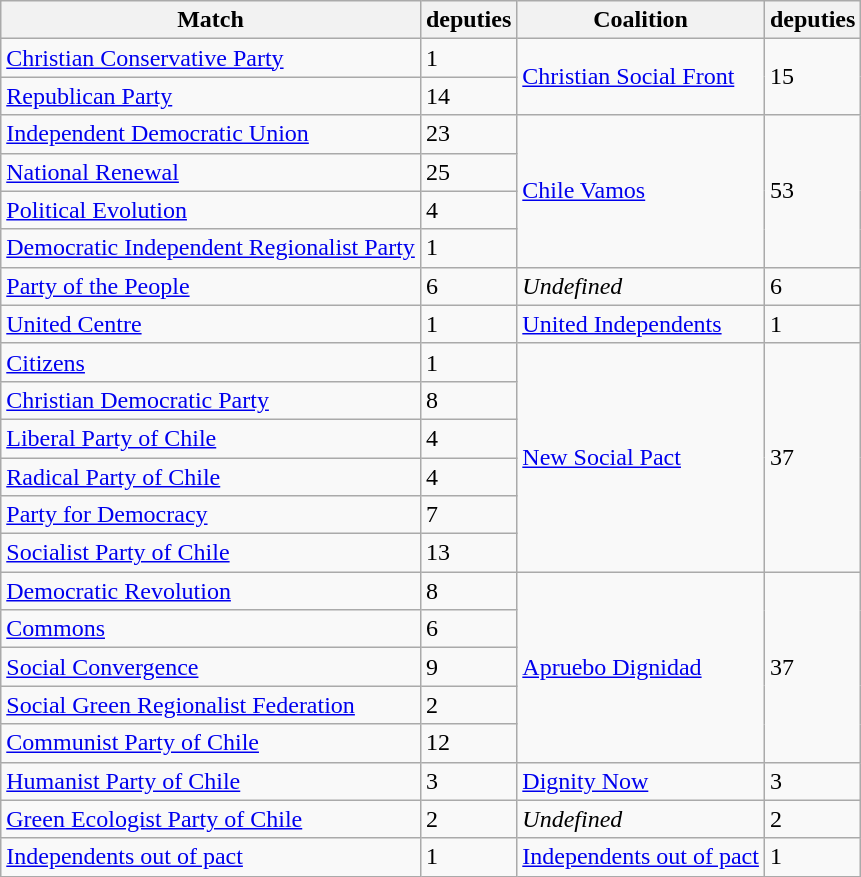<table class="wikitable">
<tr>
<th>Match</th>
<th>deputies</th>
<th>Coalition</th>
<th>deputies</th>
</tr>
<tr>
<td><a href='#'>Christian Conservative Party</a></td>
<td>1</td>
<td rowspan="2"><a href='#'>Christian Social Front</a></td>
<td rowspan="2">15</td>
</tr>
<tr>
<td><a href='#'>Republican Party</a></td>
<td>14</td>
</tr>
<tr>
<td><a href='#'>Independent Democratic Union</a></td>
<td>23</td>
<td rowspan="4"><a href='#'>Chile Vamos</a></td>
<td rowspan="4">53</td>
</tr>
<tr>
<td><a href='#'>National Renewal</a></td>
<td>25</td>
</tr>
<tr>
<td><a href='#'>Political Evolution</a></td>
<td>4</td>
</tr>
<tr>
<td><a href='#'>Democratic Independent Regionalist Party</a></td>
<td>1</td>
</tr>
<tr>
<td><a href='#'>Party of the People</a></td>
<td>6</td>
<td><em>Undefined</em></td>
<td>6</td>
</tr>
<tr>
<td><a href='#'>United Centre</a></td>
<td>1</td>
<td><a href='#'>United Independents</a></td>
<td>1</td>
</tr>
<tr>
<td><a href='#'>Citizens</a></td>
<td>1</td>
<td rowspan="6"><a href='#'>New Social Pact</a></td>
<td rowspan="6">37</td>
</tr>
<tr>
<td><a href='#'>Christian Democratic Party</a></td>
<td>8</td>
</tr>
<tr>
<td><a href='#'>Liberal Party of Chile</a></td>
<td>4</td>
</tr>
<tr>
<td><a href='#'>Radical Party of Chile</a></td>
<td>4</td>
</tr>
<tr>
<td><a href='#'>Party for Democracy</a></td>
<td>7</td>
</tr>
<tr>
<td><a href='#'>Socialist Party of Chile</a></td>
<td>13</td>
</tr>
<tr>
<td><a href='#'>Democratic Revolution</a></td>
<td>8</td>
<td rowspan="5"><a href='#'>Apruebo Dignidad</a></td>
<td rowspan="5">37</td>
</tr>
<tr>
<td><a href='#'>Commons</a></td>
<td>6</td>
</tr>
<tr>
<td><a href='#'>Social Convergence</a></td>
<td>9</td>
</tr>
<tr>
<td><a href='#'>Social Green Regionalist Federation</a></td>
<td>2</td>
</tr>
<tr>
<td><a href='#'>Communist Party of Chile</a></td>
<td>12</td>
</tr>
<tr>
<td><a href='#'>Humanist Party of Chile</a></td>
<td>3</td>
<td><a href='#'>Dignity Now</a></td>
<td>3</td>
</tr>
<tr>
<td><a href='#'>Green Ecologist Party of Chile</a></td>
<td>2</td>
<td><em>Undefined</em></td>
<td>2</td>
</tr>
<tr>
<td><a href='#'>Independents out of pact</a></td>
<td>1</td>
<td><a href='#'>Independents out of pact</a></td>
<td>1</td>
</tr>
</table>
